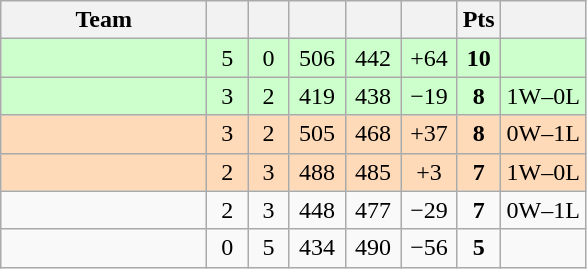<table class="wikitable" style="text-align:center;">
<tr>
<th width=130>Team</th>
<th width=20></th>
<th width=20></th>
<th width=30></th>
<th width=30></th>
<th width=30></th>
<th width=20>Pts</th>
<th width=50></th>
</tr>
<tr bgcolor="#ccffcc">
<td align=left></td>
<td>5</td>
<td>0</td>
<td>506</td>
<td>442</td>
<td>+64</td>
<td><strong>10</strong></td>
<td></td>
</tr>
<tr bgcolor="#ccffcc">
<td align=left></td>
<td>3</td>
<td>2</td>
<td>419</td>
<td>438</td>
<td>−19</td>
<td><strong>8</strong></td>
<td>1W–0L</td>
</tr>
<tr bgcolor="#ffdab9">
<td align=left></td>
<td>3</td>
<td>2</td>
<td>505</td>
<td>468</td>
<td>+37</td>
<td><strong>8</strong></td>
<td>0W–1L</td>
</tr>
<tr bgcolor="#ffdab9">
<td align=left></td>
<td>2</td>
<td>3</td>
<td>488</td>
<td>485</td>
<td>+3</td>
<td><strong>7</strong></td>
<td>1W–0L</td>
</tr>
<tr>
<td align=left></td>
<td>2</td>
<td>3</td>
<td>448</td>
<td>477</td>
<td>−29</td>
<td><strong>7</strong></td>
<td>0W–1L</td>
</tr>
<tr>
<td align=left></td>
<td>0</td>
<td>5</td>
<td>434</td>
<td>490</td>
<td>−56</td>
<td><strong>5</strong></td>
<td></td>
</tr>
</table>
